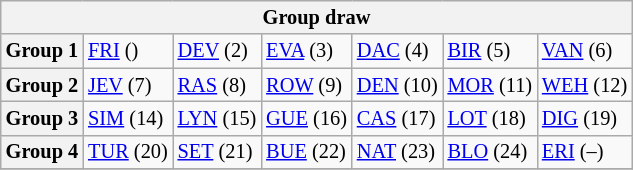<table class="wikitable" style="text-align:center; font-size:85%">
<tr>
<th colspan="7">Group draw</th>
</tr>
<tr>
<th>Group 1</th>
<td align="left"> <a href='#'>FRI</a> ()</td>
<td align="left"> <a href='#'>DEV</a> (2)</td>
<td align="left"> <a href='#'>EVA</a> (3)</td>
<td align="left"> <a href='#'>DAC</a> (4)</td>
<td align="left"> <a href='#'>BIR</a> (5)</td>
<td align="left"> <a href='#'>VAN</a> (6)</td>
</tr>
<tr>
<th>Group 2</th>
<td align="left"> <a href='#'>JEV</a> (7)</td>
<td align="left"> <a href='#'>RAS</a> (8)</td>
<td align="left"> <a href='#'>ROW</a> (9)</td>
<td align="left"> <a href='#'>DEN</a> (10)</td>
<td align="left"> <a href='#'>MOR</a> (11)</td>
<td align="left"> <a href='#'>WEH</a> (12)</td>
</tr>
<tr>
<th>Group 3</th>
<td align="left"> <a href='#'>SIM</a> (14)</td>
<td align="left"> <a href='#'>LYN</a> (15)</td>
<td align="left"> <a href='#'>GUE</a> (16)</td>
<td align="left"> <a href='#'>CAS</a> (17)</td>
<td align="left"> <a href='#'>LOT</a> (18)</td>
<td align="left"> <a href='#'>DIG</a> (19)</td>
</tr>
<tr>
<th>Group 4</th>
<td align="left"> <a href='#'>TUR</a> (20)</td>
<td align="left"> <a href='#'>SET</a> (21)</td>
<td align="left"> <a href='#'>BUE</a> (22)</td>
<td align="left"> <a href='#'>NAT</a> (23)</td>
<td align="left"> <a href='#'>BLO</a> (24)</td>
<td align="left"> <a href='#'>ERI</a> (–)</td>
</tr>
<tr>
</tr>
</table>
